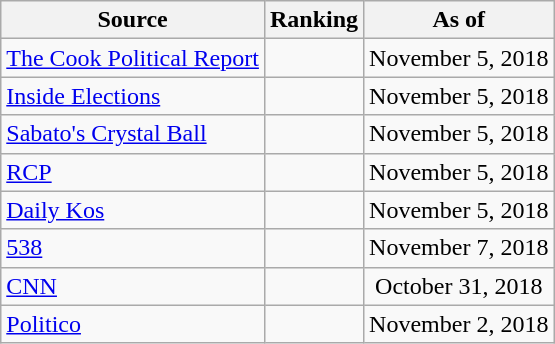<table class="wikitable" style="text-align:center">
<tr>
<th>Source</th>
<th>Ranking</th>
<th>As of</th>
</tr>
<tr>
<td align=left><a href='#'>The Cook Political Report</a></td>
<td></td>
<td>November 5, 2018</td>
</tr>
<tr>
<td align=left><a href='#'>Inside Elections</a></td>
<td></td>
<td>November 5, 2018</td>
</tr>
<tr>
<td align=left><a href='#'>Sabato's Crystal Ball</a></td>
<td></td>
<td>November 5, 2018</td>
</tr>
<tr>
<td align="left"><a href='#'>RCP</a></td>
<td></td>
<td>November 5, 2018</td>
</tr>
<tr>
<td align="left"><a href='#'>Daily Kos</a></td>
<td></td>
<td>November 5, 2018</td>
</tr>
<tr>
<td align="left"><a href='#'>538</a></td>
<td></td>
<td>November 7, 2018</td>
</tr>
<tr>
<td align="left"><a href='#'>CNN</a></td>
<td></td>
<td>October 31, 2018</td>
</tr>
<tr>
<td align="left"><a href='#'>Politico</a></td>
<td></td>
<td>November 2, 2018</td>
</tr>
</table>
